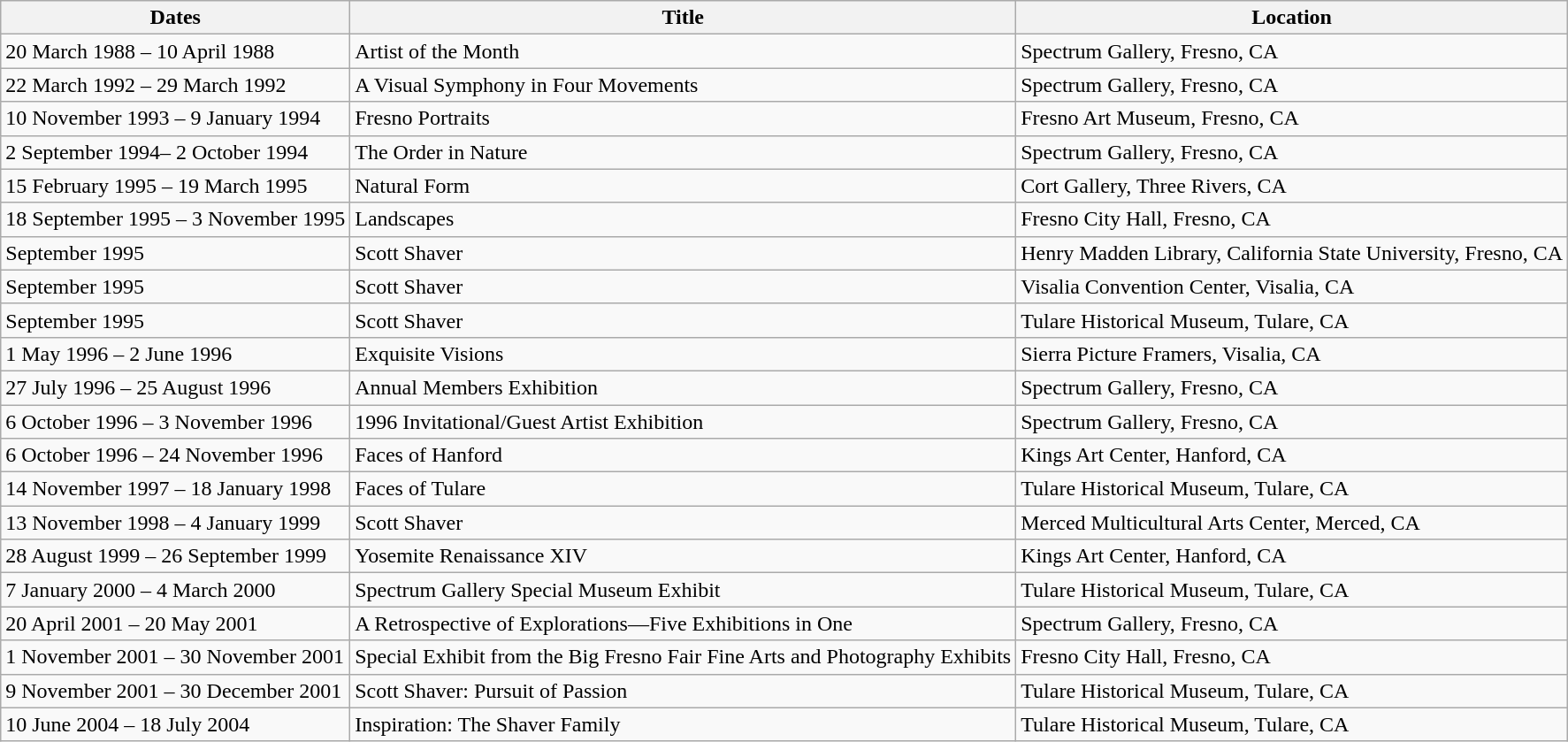<table class="wikitable">
<tr>
<th>Dates</th>
<th>Title</th>
<th>Location</th>
</tr>
<tr>
<td>20 March 1988 – 10 April 1988</td>
<td>Artist of the Month</td>
<td>Spectrum Gallery, Fresno, CA</td>
</tr>
<tr>
<td>22 March 1992 – 29 March 1992</td>
<td>A Visual Symphony in Four Movements</td>
<td>Spectrum Gallery, Fresno, CA</td>
</tr>
<tr>
<td>10 November 1993 – 9 January 1994</td>
<td>Fresno Portraits</td>
<td>Fresno Art Museum, Fresno, CA</td>
</tr>
<tr>
<td>2 September 1994– 2 October 1994</td>
<td>The Order in Nature</td>
<td>Spectrum Gallery, Fresno, CA</td>
</tr>
<tr>
<td>15 February 1995 – 19 March 1995</td>
<td>Natural Form</td>
<td>Cort Gallery, Three Rivers, CA</td>
</tr>
<tr>
<td>18 September 1995 – 3 November 1995</td>
<td>Landscapes</td>
<td>Fresno City Hall, Fresno, CA</td>
</tr>
<tr>
<td>September 1995</td>
<td>Scott Shaver</td>
<td>Henry Madden Library, California State University, Fresno, CA</td>
</tr>
<tr>
<td>September 1995</td>
<td>Scott Shaver</td>
<td>Visalia Convention Center, Visalia, CA</td>
</tr>
<tr>
<td>September 1995</td>
<td>Scott Shaver</td>
<td>Tulare Historical Museum, Tulare, CA</td>
</tr>
<tr>
<td>1 May 1996 – 2 June 1996</td>
<td>Exquisite Visions</td>
<td>Sierra Picture Framers, Visalia, CA</td>
</tr>
<tr>
<td>27 July 1996 – 25 August 1996</td>
<td>Annual Members Exhibition</td>
<td>Spectrum Gallery, Fresno, CA</td>
</tr>
<tr>
<td>6 October 1996 – 3 November 1996</td>
<td>1996 Invitational/Guest Artist Exhibition</td>
<td>Spectrum Gallery, Fresno, CA</td>
</tr>
<tr>
<td>6 October 1996 – 24 November 1996</td>
<td>Faces of Hanford</td>
<td>Kings Art Center, Hanford, CA</td>
</tr>
<tr>
<td>14 November 1997 – 18 January 1998</td>
<td>Faces of Tulare</td>
<td>Tulare Historical Museum, Tulare, CA</td>
</tr>
<tr>
<td>13 November 1998 – 4 January 1999</td>
<td>Scott Shaver</td>
<td>Merced Multicultural Arts Center, Merced, CA</td>
</tr>
<tr>
<td>28 August 1999 – 26 September 1999</td>
<td>Yosemite Renaissance XIV</td>
<td>Kings Art Center, Hanford, CA</td>
</tr>
<tr>
<td>7 January 2000 – 4 March 2000</td>
<td>Spectrum Gallery Special Museum Exhibit</td>
<td>Tulare Historical Museum, Tulare, CA</td>
</tr>
<tr>
<td>20 April 2001 – 20 May 2001</td>
<td>A Retrospective of Explorations—Five Exhibitions in One</td>
<td>Spectrum Gallery, Fresno, CA</td>
</tr>
<tr>
<td>1 November 2001 – 30 November 2001</td>
<td>Special Exhibit from the Big Fresno Fair Fine Arts and Photography Exhibits</td>
<td>Fresno City Hall, Fresno, CA</td>
</tr>
<tr>
<td>9 November 2001 – 30 December 2001</td>
<td>Scott Shaver: Pursuit of Passion</td>
<td>Tulare Historical Museum, Tulare, CA</td>
</tr>
<tr>
<td>10 June 2004 – 18 July 2004</td>
<td>Inspiration: The Shaver Family</td>
<td>Tulare Historical Museum, Tulare, CA</td>
</tr>
</table>
